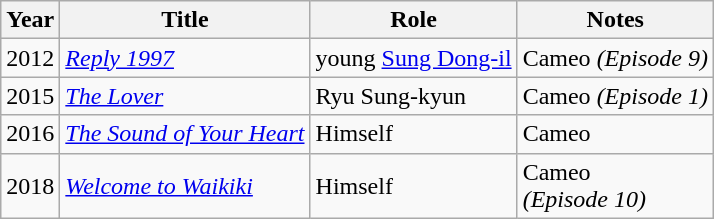<table class="wikitable">
<tr>
<th>Year</th>
<th>Title</th>
<th>Role</th>
<th>Notes</th>
</tr>
<tr>
<td>2012</td>
<td><em><a href='#'>Reply 1997</a></em></td>
<td>young <a href='#'>Sung Dong-il</a></td>
<td>Cameo <em>(Episode 9)</em></td>
</tr>
<tr>
<td>2015</td>
<td><em><a href='#'>The Lover</a></em></td>
<td>Ryu Sung-kyun</td>
<td>Cameo <em>(Episode 1)</em></td>
</tr>
<tr>
<td>2016</td>
<td><em><a href='#'>The Sound of Your Heart</a></em></td>
<td>Himself</td>
<td>Cameo</td>
</tr>
<tr>
<td>2018</td>
<td><em><a href='#'>Welcome to Waikiki</a></em></td>
<td>Himself</td>
<td>Cameo<br><em>(Episode 10)</em></td>
</tr>
</table>
